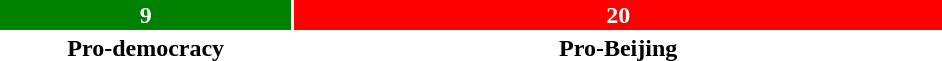<table style="width:50%; text-align:center;">
<tr style="color:white;">
<td style="background:green; width:31.03%;"><strong>9</strong></td>
<td style="background:red; width:68.97%;"><strong>20</strong></td>
</tr>
<tr>
<td><span><strong>Pro-democracy</strong></span></td>
<td><span><strong>Pro-Beijing</strong></span></td>
</tr>
</table>
